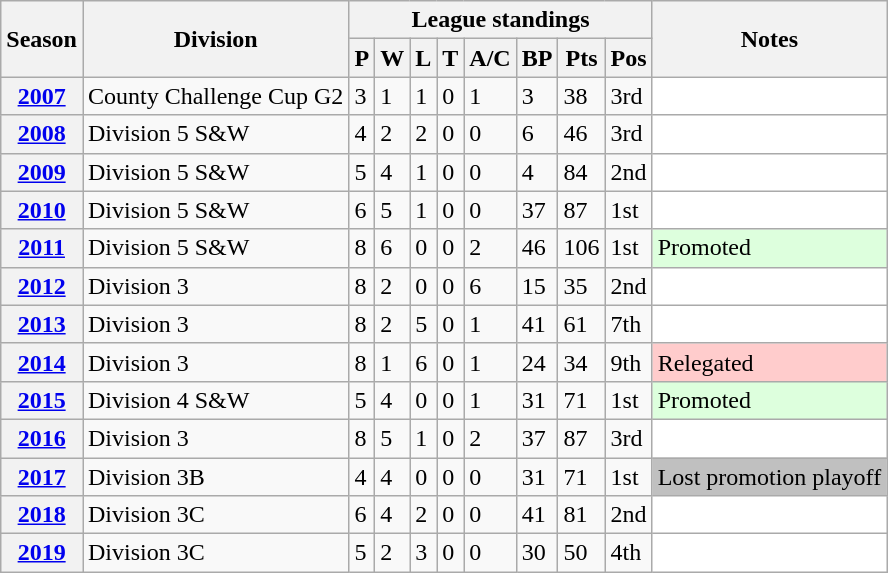<table class="wikitable sortable">
<tr>
<th scope="col" rowspan="2">Season</th>
<th scope="col" rowspan="2">Division</th>
<th scope="col" colspan="8">League standings</th>
<th scope="col" rowspan="2">Notes</th>
</tr>
<tr>
<th scope="col">P</th>
<th scope="col">W</th>
<th scope="col">L</th>
<th scope="col">T</th>
<th scope="col">A/C</th>
<th scope="col">BP</th>
<th scope="col">Pts</th>
<th scope="col">Pos</th>
</tr>
<tr>
<th scope="row"><a href='#'>2007</a></th>
<td>County Challenge Cup G2</td>
<td>3</td>
<td>1</td>
<td>1</td>
<td>0</td>
<td>1</td>
<td>3</td>
<td>38</td>
<td>3rd</td>
<td style="background: white;"></td>
</tr>
<tr>
<th scope="row"><a href='#'>2008</a></th>
<td>Division 5 S&W</td>
<td>4</td>
<td>2</td>
<td>2</td>
<td>0</td>
<td>0</td>
<td>6</td>
<td>46</td>
<td>3rd</td>
<td style="background: white;"></td>
</tr>
<tr>
<th scope="row"><a href='#'>2009</a></th>
<td>Division 5 S&W</td>
<td>5</td>
<td>4</td>
<td>1</td>
<td>0</td>
<td>0</td>
<td>4</td>
<td>84</td>
<td>2nd</td>
<td style="background: white;"></td>
</tr>
<tr>
<th scope="row"><a href='#'>2010</a></th>
<td>Division 5 S&W</td>
<td>6</td>
<td>5</td>
<td>1</td>
<td>0</td>
<td>0</td>
<td>37</td>
<td>87</td>
<td>1st</td>
<td style="background: white;"></td>
</tr>
<tr>
<th scope="row"><a href='#'>2011</a></th>
<td>Division 5 S&W</td>
<td>8</td>
<td>6</td>
<td>0</td>
<td>0</td>
<td>2</td>
<td>46</td>
<td>106</td>
<td>1st</td>
<td style="background: #dfd;">Promoted</td>
</tr>
<tr>
<th scope="row"><a href='#'>2012</a></th>
<td>Division 3</td>
<td>8</td>
<td>2</td>
<td>0</td>
<td>0</td>
<td>6</td>
<td>15</td>
<td>35</td>
<td>2nd</td>
<td style="background: white;"></td>
</tr>
<tr>
<th scope="row"><a href='#'>2013</a></th>
<td>Division 3</td>
<td>8</td>
<td>2</td>
<td>5</td>
<td>0</td>
<td>1</td>
<td>41</td>
<td>61</td>
<td>7th</td>
<td style="background: white;"></td>
</tr>
<tr>
<th scope="row"><a href='#'>2014</a></th>
<td>Division 3</td>
<td>8</td>
<td>1</td>
<td>6</td>
<td>0</td>
<td>1</td>
<td>24</td>
<td>34</td>
<td>9th</td>
<td style="background: #FFCCCC;">Relegated</td>
</tr>
<tr>
<th scope="row"><a href='#'>2015</a></th>
<td>Division 4 S&W</td>
<td>5</td>
<td>4</td>
<td>0</td>
<td>0</td>
<td>1</td>
<td>31</td>
<td>71</td>
<td>1st</td>
<td style="background: #dfd;">Promoted</td>
</tr>
<tr>
<th scope="row"><a href='#'>2016</a></th>
<td>Division 3</td>
<td>8</td>
<td>5</td>
<td>1</td>
<td>0</td>
<td>2</td>
<td>37</td>
<td>87</td>
<td>3rd</td>
<td style="background: white;"></td>
</tr>
<tr>
<th scope="row"><a href='#'>2017</a></th>
<td>Division 3B</td>
<td>4</td>
<td>4</td>
<td>0</td>
<td>0</td>
<td>0</td>
<td>31</td>
<td>71</td>
<td>1st</td>
<td style="background: silver;">Lost promotion playoff</td>
</tr>
<tr>
<th scope="row"><a href='#'>2018</a></th>
<td>Division 3C</td>
<td>6</td>
<td>4</td>
<td>2</td>
<td>0</td>
<td>0</td>
<td>41</td>
<td>81</td>
<td>2nd</td>
<td style="background: white;"></td>
</tr>
<tr>
<th scope="row"><a href='#'>2019</a></th>
<td>Division 3C</td>
<td>5</td>
<td>2</td>
<td>3</td>
<td>0</td>
<td>0</td>
<td>30</td>
<td>50</td>
<td>4th</td>
<td style="background: white;"></td>
</tr>
</table>
